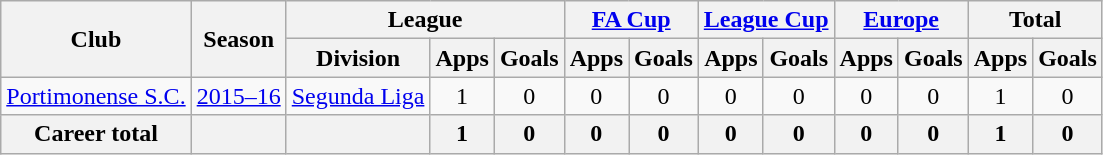<table class="wikitable" style="text-align:center">
<tr>
<th rowspan="2">Club</th>
<th rowspan="2">Season</th>
<th colspan="3">League</th>
<th colspan="2"><a href='#'>FA Cup</a></th>
<th colspan="2"><a href='#'>League Cup</a></th>
<th colspan="2"><a href='#'>Europe</a></th>
<th colspan="2">Total</th>
</tr>
<tr>
<th>Division</th>
<th>Apps</th>
<th>Goals</th>
<th>Apps</th>
<th>Goals</th>
<th>Apps</th>
<th>Goals</th>
<th>Apps</th>
<th>Goals</th>
<th>Apps</th>
<th>Goals</th>
</tr>
<tr>
<td><a href='#'>Portimonense S.C.</a></td>
<td><a href='#'>2015–16</a></td>
<td><a href='#'>Segunda Liga</a></td>
<td>1</td>
<td>0</td>
<td>0</td>
<td>0</td>
<td>0</td>
<td>0</td>
<td>0</td>
<td>0</td>
<td>1</td>
<td>0</td>
</tr>
<tr>
<th>Career total</th>
<th></th>
<th></th>
<th>1</th>
<th>0</th>
<th>0</th>
<th>0</th>
<th>0</th>
<th>0</th>
<th>0</th>
<th>0</th>
<th>1</th>
<th>0</th>
</tr>
</table>
